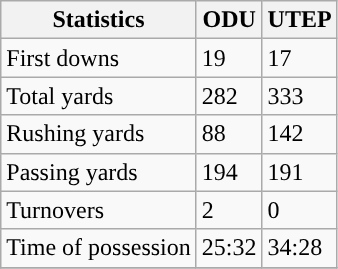<table class="wikitable">
<tr>
<th>Statistics</th>
<th>ODU</th>
<th>UTEP</th>
</tr>
<tr>
<td>First downs</td>
<td>19</td>
<td>17</td>
</tr>
<tr>
<td>Total yards</td>
<td>282</td>
<td>333</td>
</tr>
<tr>
<td>Rushing yards</td>
<td>88</td>
<td>142</td>
</tr>
<tr>
<td>Passing yards</td>
<td>194</td>
<td>191</td>
</tr>
<tr>
<td>Turnovers</td>
<td>2</td>
<td>0</td>
</tr>
<tr>
<td>Time of possession</td>
<td>25:32</td>
<td>34:28</td>
</tr>
<tr>
</tr>
</table>
